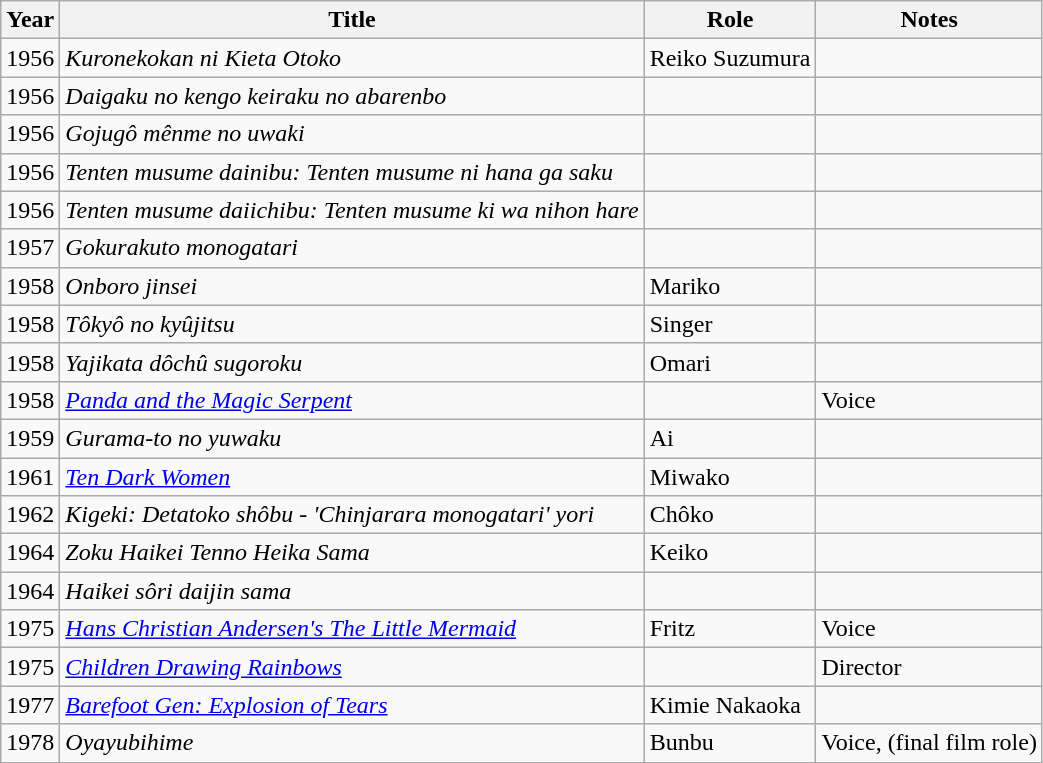<table class="wikitable">
<tr>
<th>Year</th>
<th>Title</th>
<th>Role</th>
<th>Notes</th>
</tr>
<tr>
<td>1956</td>
<td><em>Kuronekokan ni Kieta Otoko</em></td>
<td>Reiko Suzumura</td>
<td></td>
</tr>
<tr>
<td>1956</td>
<td><em>Daigaku no kengo keiraku no abarenbo</em></td>
<td></td>
<td></td>
</tr>
<tr>
<td>1956</td>
<td><em>Gojugô mênme no uwaki</em></td>
<td></td>
<td></td>
</tr>
<tr>
<td>1956</td>
<td><em>Tenten musume dainibu: Tenten musume ni hana ga saku</em></td>
<td></td>
<td></td>
</tr>
<tr>
<td>1956</td>
<td><em>Tenten musume daiichibu: Tenten musume ki wa nihon hare</em></td>
<td></td>
<td></td>
</tr>
<tr>
<td>1957</td>
<td><em>Gokurakuto monogatari</em></td>
<td></td>
<td></td>
</tr>
<tr>
<td>1958</td>
<td><em>Onboro jinsei</em></td>
<td>Mariko</td>
<td></td>
</tr>
<tr>
<td>1958</td>
<td><em>Tôkyô no kyûjitsu</em></td>
<td>Singer</td>
<td></td>
</tr>
<tr>
<td>1958</td>
<td><em>Yajikata dôchû sugoroku</em></td>
<td>Omari</td>
<td></td>
</tr>
<tr>
<td>1958</td>
<td><em><a href='#'>Panda and the Magic Serpent</a></em></td>
<td></td>
<td>Voice</td>
</tr>
<tr>
<td>1959</td>
<td><em>Gurama-to no yuwaku</em></td>
<td>Ai</td>
<td></td>
</tr>
<tr>
<td>1961</td>
<td><em><a href='#'>Ten Dark Women</a></em></td>
<td>Miwako</td>
<td></td>
</tr>
<tr>
<td>1962</td>
<td><em>Kigeki: Detatoko shôbu - 'Chinjarara monogatari' yori</em></td>
<td>Chôko</td>
<td></td>
</tr>
<tr>
<td>1964</td>
<td><em>Zoku Haikei Tenno Heika Sama</em></td>
<td>Keiko</td>
<td></td>
</tr>
<tr>
<td>1964</td>
<td><em>Haikei sôri daijin sama</em></td>
<td></td>
<td></td>
</tr>
<tr>
<td>1975</td>
<td><em><a href='#'>Hans Christian Andersen's The Little Mermaid</a></em></td>
<td>Fritz</td>
<td>Voice</td>
</tr>
<tr>
<td>1975</td>
<td><em><a href='#'>Children Drawing Rainbows</a></em></td>
<td></td>
<td>Director</td>
</tr>
<tr>
<td>1977</td>
<td><em><a href='#'>Barefoot Gen: Explosion of Tears</a></em></td>
<td>Kimie Nakaoka</td>
<td></td>
</tr>
<tr>
<td>1978</td>
<td><em>Oyayubihime</em></td>
<td>Bunbu</td>
<td>Voice, (final film role)</td>
</tr>
</table>
